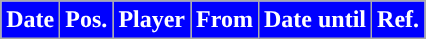<table class="wikitable plainrowheaders sortable">
<tr>
<th style="background:#0000FF; color:#FFFFFF; ">Date</th>
<th style="background:#0000FF; color:#FFFFFF; ">Pos.</th>
<th style="background:#0000FF; color:#FFFFFF; ">Player</th>
<th style="background:#0000FF; color:#FFFFFF; ">From</th>
<th style="background:#0000FF; color:#FFFFFF; ">Date until</th>
<th style="background:#0000FF; color:#FFFFFF; ">Ref.</th>
</tr>
</table>
